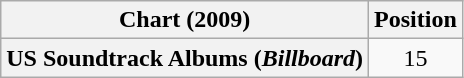<table class="wikitable plainrowheaders" style="text-align:center">
<tr>
<th scope="col">Chart (2009)</th>
<th scope="col">Position</th>
</tr>
<tr>
<th scope="row">US Soundtrack Albums (<em>Billboard</em>)</th>
<td>15</td>
</tr>
</table>
